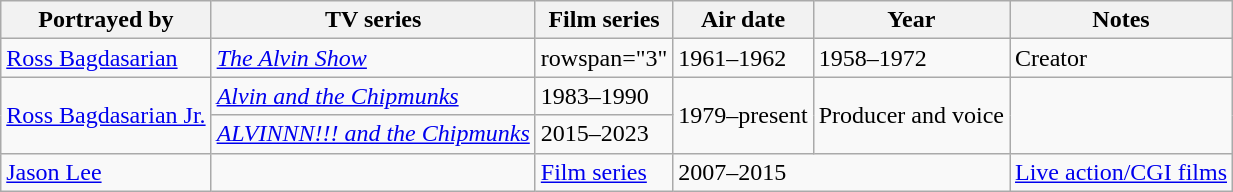<table class="wikitable">
<tr>
<th>Portrayed by</th>
<th>TV series</th>
<th>Film series</th>
<th>Air date</th>
<th>Year</th>
<th>Notes</th>
</tr>
<tr>
<td><a href='#'>Ross Bagdasarian</a></td>
<td><em><a href='#'>The Alvin Show</a></em></td>
<td>rowspan="3" </td>
<td>1961–1962</td>
<td>1958–1972</td>
<td>Creator</td>
</tr>
<tr>
<td rowspan="2"><a href='#'>Ross Bagdasarian Jr.</a></td>
<td><em><a href='#'>Alvin and the Chipmunks</a></em></td>
<td>1983–1990</td>
<td rowspan="2">1979–present</td>
<td rowspan="2">Producer and voice</td>
</tr>
<tr>
<td><em><a href='#'>ALVINNN!!! and the Chipmunks</a></em></td>
<td>2015–2023</td>
</tr>
<tr>
<td><a href='#'>Jason Lee</a></td>
<td></td>
<td><a href='#'>Film series</a></td>
<td colspan="2">2007–2015</td>
<td><a href='#'>Live action/CGI films</a></td>
</tr>
</table>
